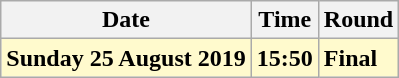<table class="wikitable">
<tr>
<th>Date</th>
<th>Time</th>
<th>Round</th>
</tr>
<tr>
<td style=background:lemonchiffon><strong>Sunday 25 August 2019</strong></td>
<td style=background:lemonchiffon><strong>15:50</strong></td>
<td style=background:lemonchiffon><strong>Final</strong></td>
</tr>
</table>
